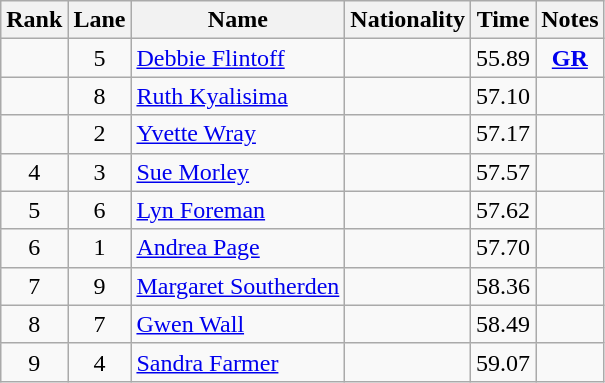<table class="wikitable sortable" style=" text-align:center">
<tr>
<th>Rank</th>
<th>Lane</th>
<th>Name</th>
<th>Nationality</th>
<th>Time</th>
<th>Notes</th>
</tr>
<tr>
<td></td>
<td>5</td>
<td align=left><a href='#'>Debbie Flintoff</a></td>
<td align=left></td>
<td>55.89</td>
<td><strong><a href='#'>GR</a></strong></td>
</tr>
<tr>
<td></td>
<td>8</td>
<td align=left><a href='#'>Ruth Kyalisima</a></td>
<td align=left></td>
<td>57.10</td>
<td></td>
</tr>
<tr>
<td></td>
<td>2</td>
<td align=left><a href='#'>Yvette Wray</a></td>
<td align=left></td>
<td>57.17</td>
<td></td>
</tr>
<tr>
<td>4</td>
<td>3</td>
<td align=left><a href='#'>Sue Morley</a></td>
<td align=left></td>
<td>57.57</td>
<td></td>
</tr>
<tr>
<td>5</td>
<td>6</td>
<td align=left><a href='#'>Lyn Foreman</a></td>
<td align=left></td>
<td>57.62</td>
<td></td>
</tr>
<tr>
<td>6</td>
<td>1</td>
<td align=left><a href='#'>Andrea Page</a></td>
<td align=left></td>
<td>57.70</td>
<td></td>
</tr>
<tr>
<td>7</td>
<td>9</td>
<td align=left><a href='#'>Margaret Southerden</a></td>
<td align=left></td>
<td>58.36</td>
<td></td>
</tr>
<tr>
<td>8</td>
<td>7</td>
<td align=left><a href='#'>Gwen Wall</a></td>
<td align=left></td>
<td>58.49</td>
<td></td>
</tr>
<tr>
<td>9</td>
<td>4</td>
<td align=left><a href='#'>Sandra Farmer</a></td>
<td align=left></td>
<td>59.07</td>
<td></td>
</tr>
</table>
